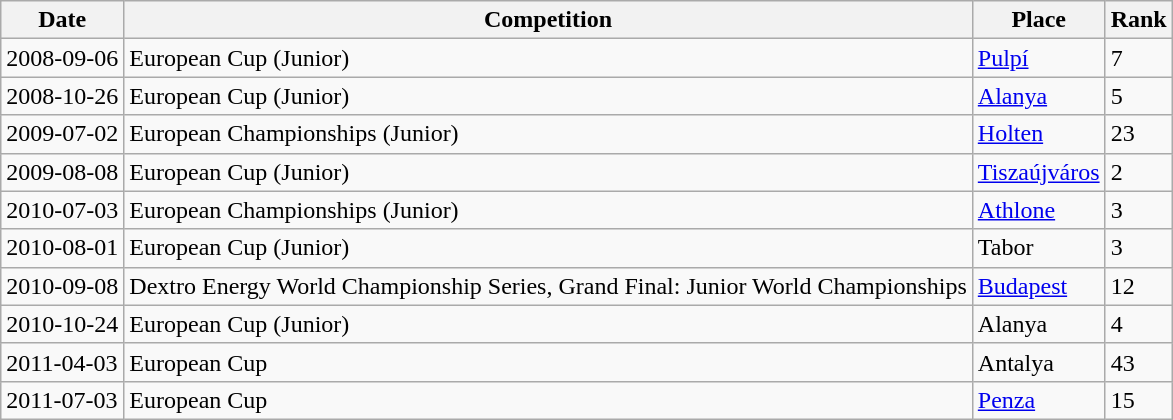<table class="wikitable sortable">
<tr>
<th>Date</th>
<th>Competition</th>
<th>Place</th>
<th>Rank</th>
</tr>
<tr>
<td>2008-09-06</td>
<td>European Cup (Junior)</td>
<td><a href='#'>Pulpí</a></td>
<td>7</td>
</tr>
<tr>
<td>2008-10-26</td>
<td>European Cup (Junior)</td>
<td><a href='#'>Alanya</a></td>
<td>5</td>
</tr>
<tr>
<td>2009-07-02</td>
<td>European Championships (Junior)</td>
<td><a href='#'>Holten</a></td>
<td>23</td>
</tr>
<tr>
<td>2009-08-08</td>
<td>European Cup (Junior)</td>
<td><a href='#'>Tiszaújváros</a></td>
<td>2</td>
</tr>
<tr>
<td>2010-07-03</td>
<td>European Championships (Junior)</td>
<td><a href='#'>Athlone</a></td>
<td>3</td>
</tr>
<tr>
<td>2010-08-01</td>
<td>European Cup (Junior)</td>
<td>Tabor</td>
<td>3</td>
</tr>
<tr>
<td>2010-09-08</td>
<td>Dextro Energy World Championship Series, Grand Final: Junior World Championships</td>
<td><a href='#'>Budapest</a></td>
<td>12</td>
</tr>
<tr>
<td>2010-10-24</td>
<td>European Cup (Junior)</td>
<td>Alanya</td>
<td>4</td>
</tr>
<tr>
<td>2011-04-03</td>
<td>European Cup</td>
<td>Antalya</td>
<td>43</td>
</tr>
<tr>
<td>2011-07-03</td>
<td>European Cup</td>
<td><a href='#'>Penza</a></td>
<td>15</td>
</tr>
</table>
